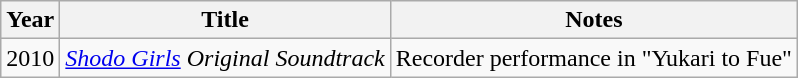<table class="wikitable">
<tr>
<th>Year</th>
<th>Title</th>
<th>Notes</th>
</tr>
<tr>
<td>2010</td>
<td><em><a href='#'>Shodo Girls</a> Original Soundtrack</em></td>
<td>Recorder performance in "Yukari to Fue"</td>
</tr>
</table>
